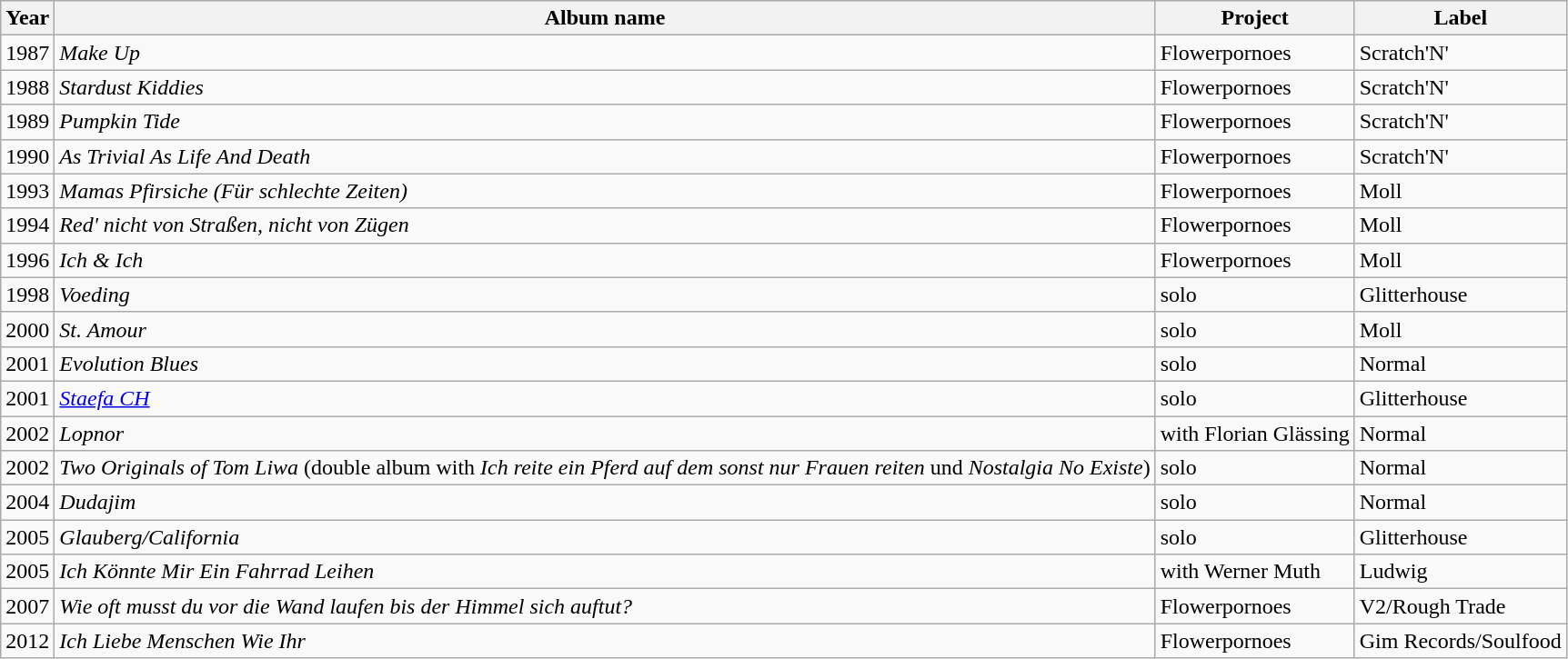<table class="sortable wikitable">
<tr>
<th>Year</th>
<th>Album name</th>
<th>Project</th>
<th>Label</th>
</tr>
<tr>
<td style="text-align:center;">1987</td>
<td><em>Make Up</em></td>
<td>Flowerpornoes</td>
<td>Scratch'N'</td>
</tr>
<tr>
<td style="text-align:center;">1988</td>
<td><em>Stardust Kiddies</em></td>
<td>Flowerpornoes</td>
<td>Scratch'N'</td>
</tr>
<tr>
<td style="text-align:center;">1989</td>
<td><em>Pumpkin Tide</em></td>
<td>Flowerpornoes</td>
<td>Scratch'N'</td>
</tr>
<tr>
<td style="text-align:center;">1990</td>
<td><em>As Trivial As Life And Death</em></td>
<td>Flowerpornoes</td>
<td>Scratch'N'</td>
</tr>
<tr>
<td style="text-align:center;">1993</td>
<td><em>Mamas Pfirsiche (Für schlechte Zeiten)</em></td>
<td>Flowerpornoes</td>
<td>Moll</td>
</tr>
<tr>
<td style="text-align:center;">1994</td>
<td><em>Red' nicht von Straßen, nicht von Zügen</em></td>
<td>Flowerpornoes</td>
<td>Moll</td>
</tr>
<tr>
<td style="text-align:center;">1996</td>
<td><em>Ich & Ich</em></td>
<td>Flowerpornoes</td>
<td>Moll</td>
</tr>
<tr>
<td style="text-align:center;">1998</td>
<td><em>Voeding</em></td>
<td>solo</td>
<td>Glitterhouse</td>
</tr>
<tr>
<td style="text-align:center;">2000</td>
<td><em>St. Amour</em></td>
<td>solo</td>
<td>Moll</td>
</tr>
<tr>
<td style="text-align:center;">2001</td>
<td><em>Evolution Blues</em></td>
<td>solo</td>
<td>Normal</td>
</tr>
<tr>
<td style="text-align:center;">2001</td>
<td><em><a href='#'>Staefa CH</a></em></td>
<td>solo</td>
<td>Glitterhouse</td>
</tr>
<tr>
<td style="text-align:center;">2002</td>
<td><em>Lopnor</em></td>
<td>with Florian Glässing</td>
<td>Normal</td>
</tr>
<tr>
<td style="text-align:center;">2002</td>
<td><em>Two Originals of Tom Liwa</em> (double album with <em>Ich reite ein Pferd auf dem sonst nur Frauen reiten</em> und <em>Nostalgia No Existe</em>)</td>
<td>solo</td>
<td>Normal</td>
</tr>
<tr>
<td style="text-align:center;">2004</td>
<td><em>Dudajim</em></td>
<td>solo</td>
<td>Normal</td>
</tr>
<tr>
<td style="text-align:center;">2005</td>
<td><em>Glauberg/California</em></td>
<td>solo</td>
<td>Glitterhouse</td>
</tr>
<tr>
<td style="text-align:center;">2005</td>
<td><em>Ich Könnte Mir Ein Fahrrad Leihen</em></td>
<td>with Werner Muth</td>
<td>Ludwig</td>
</tr>
<tr>
<td style="text-align:center;">2007</td>
<td><em>Wie oft musst du vor die Wand laufen bis der Himmel sich auftut?</em></td>
<td>Flowerpornoes</td>
<td>V2/Rough Trade</td>
</tr>
<tr>
<td style="text-align:center;">2012</td>
<td><em>Ich Liebe Menschen Wie Ihr</em></td>
<td>Flowerpornoes</td>
<td>Gim Records/Soulfood</td>
</tr>
</table>
